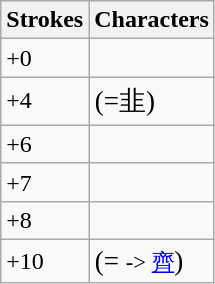<table class="wikitable">
<tr>
<th>Strokes</th>
<th>Characters</th>
</tr>
<tr>
<td>+0</td>
<td style="font-size: large;"></td>
</tr>
<tr>
<td>+4</td>
<td style="font-size: large;"> (=韭)</td>
</tr>
<tr>
<td>+6</td>
<td style="font-size: large;"></td>
</tr>
<tr>
<td>+7</td>
<td style="font-size: large;"></td>
</tr>
<tr>
<td>+8</td>
<td style="font-size: large;"></td>
</tr>
<tr>
<td>+10</td>
<td style="font-size: large;"> (= <small>-> <a href='#'>齊</a></small>)</td>
</tr>
</table>
